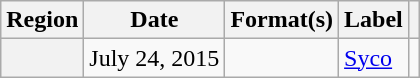<table class="wikitable plainrowheaders">
<tr>
<th scope="col">Region</th>
<th scope="col">Date</th>
<th scope="col">Format(s)</th>
<th scope="col">Label</th>
<th scope="col"></th>
</tr>
<tr>
<th scope="row"></th>
<td>July 24, 2015</td>
<td></td>
<td><a href='#'>Syco</a></td>
<td align="center"></td>
</tr>
</table>
